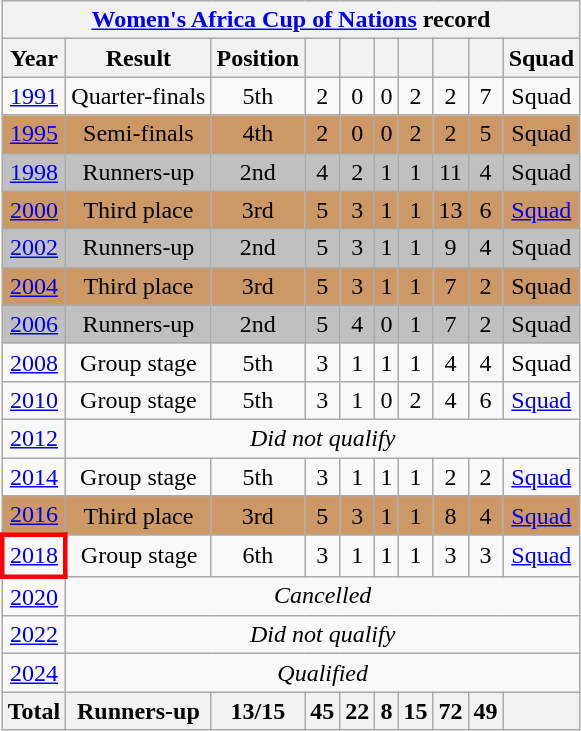<table class="wikitable" style="text-align: center;">
<tr>
<th colspan=10><a href='#'>Women's Africa Cup of Nations</a> record</th>
</tr>
<tr>
<th>Year</th>
<th>Result</th>
<th>Position</th>
<th></th>
<th></th>
<th></th>
<th></th>
<th></th>
<th></th>
<th>Squad</th>
</tr>
<tr>
<td><a href='#'>1991</a></td>
<td>Quarter-finals</td>
<td>5th</td>
<td>2</td>
<td>0</td>
<td>0</td>
<td>2</td>
<td>2</td>
<td>7</td>
<td>Squad</td>
</tr>
<tr bgcolor="#cc9966">
<td><a href='#'>1995</a></td>
<td>Semi-finals</td>
<td>4th</td>
<td>2</td>
<td>0</td>
<td>0</td>
<td>2</td>
<td>2</td>
<td>5</td>
<td>Squad</td>
</tr>
<tr bgcolor=silver>
<td> <a href='#'>1998</a></td>
<td>Runners-up</td>
<td>2nd</td>
<td>4</td>
<td>2</td>
<td>1</td>
<td>1</td>
<td>11</td>
<td>4</td>
<td>Squad</td>
</tr>
<tr bgcolor="#cc9966">
<td> <a href='#'>2000</a></td>
<td>Third place</td>
<td>3rd</td>
<td>5</td>
<td>3</td>
<td>1</td>
<td>1</td>
<td>13</td>
<td>6</td>
<td><a href='#'>Squad</a></td>
</tr>
<tr bgcolor=silver>
<td> <a href='#'>2002</a></td>
<td>Runners-up</td>
<td>2nd</td>
<td>5</td>
<td>3</td>
<td>1</td>
<td>1</td>
<td>9</td>
<td>4</td>
<td>Squad</td>
</tr>
<tr bgcolor="#cc9966">
<td> <a href='#'>2004</a></td>
<td>Third place</td>
<td>3rd</td>
<td>5</td>
<td>3</td>
<td>1</td>
<td>1</td>
<td>7</td>
<td>2</td>
<td>Squad</td>
</tr>
<tr bgcolor=silver>
<td> <a href='#'>2006</a></td>
<td>Runners-up</td>
<td>2nd</td>
<td>5</td>
<td>4</td>
<td>0</td>
<td>1</td>
<td>7</td>
<td>2</td>
<td>Squad</td>
</tr>
<tr>
<td> <a href='#'>2008</a></td>
<td>Group stage</td>
<td>5th</td>
<td>3</td>
<td>1</td>
<td>1</td>
<td>1</td>
<td>4</td>
<td>4</td>
<td>Squad</td>
</tr>
<tr>
<td> <a href='#'>2010</a></td>
<td>Group stage</td>
<td>5th</td>
<td>3</td>
<td>1</td>
<td>0</td>
<td>2</td>
<td>4</td>
<td>6</td>
<td><a href='#'>Squad</a></td>
</tr>
<tr>
<td> <a href='#'>2012</a></td>
<td colspan=9><em>Did not qualify</em></td>
</tr>
<tr>
<td> <a href='#'>2014</a></td>
<td>Group stage</td>
<td>5th</td>
<td>3</td>
<td>1</td>
<td>1</td>
<td>1</td>
<td>2</td>
<td>2</td>
<td><a href='#'>Squad</a></td>
</tr>
<tr bgcolor="#cc9966">
<td> <a href='#'>2016</a></td>
<td>Third place</td>
<td>3rd</td>
<td>5</td>
<td>3</td>
<td>1</td>
<td>1</td>
<td>8</td>
<td>4</td>
<td><a href='#'>Squad</a></td>
</tr>
<tr>
<td style="border: 3px solid red"> <a href='#'>2018</a></td>
<td>Group stage</td>
<td>6th</td>
<td>3</td>
<td>1</td>
<td>1</td>
<td>1</td>
<td>3</td>
<td>3</td>
<td><a href='#'>Squad</a></td>
</tr>
<tr>
<td> <a href='#'>2020</a></td>
<td colspan=9><em>Cancelled</em></td>
</tr>
<tr>
<td> <a href='#'>2022</a></td>
<td colspan=9><em>Did not qualify</em></td>
</tr>
<tr>
<td> <a href='#'>2024</a></td>
<td colspan=9><em>Qualified</em></td>
</tr>
<tr>
<th>Total</th>
<th>Runners-up</th>
<th>13/15</th>
<th>45</th>
<th>22</th>
<th>8</th>
<th>15</th>
<th>72</th>
<th>49</th>
<th></th>
</tr>
</table>
